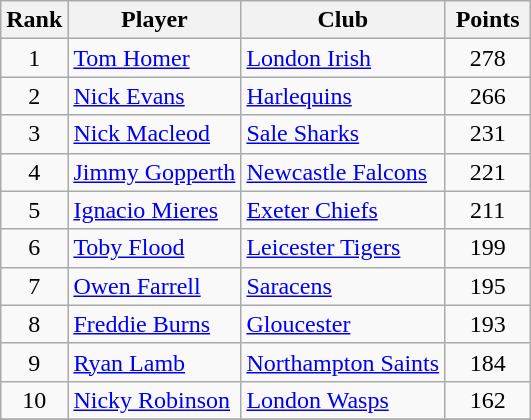<table class="wikitable" style="text-align:center">
<tr>
<th>Rank</th>
<th>Player</th>
<th>Club</th>
<th style="width:50px;">Points</th>
</tr>
<tr>
<td>1</td>
<td align=left> <a href='#'>Tom Homer</a></td>
<td align=left><a href='#'>London Irish</a></td>
<td>278</td>
</tr>
<tr>
<td>2</td>
<td align=left> <a href='#'>Nick Evans</a></td>
<td align=left><a href='#'>Harlequins</a></td>
<td>266</td>
</tr>
<tr>
<td>3</td>
<td align=left> <a href='#'>Nick Macleod</a></td>
<td align=left><a href='#'>Sale Sharks</a></td>
<td>231</td>
</tr>
<tr>
<td>4</td>
<td align=left> <a href='#'>Jimmy Gopperth</a></td>
<td align=left><a href='#'>Newcastle Falcons</a></td>
<td>221</td>
</tr>
<tr>
<td>5</td>
<td align=left> <a href='#'>Ignacio Mieres</a></td>
<td align=left><a href='#'>Exeter Chiefs</a></td>
<td>211</td>
</tr>
<tr>
<td>6</td>
<td align=left> <a href='#'>Toby Flood</a></td>
<td align=left><a href='#'>Leicester Tigers</a></td>
<td>199</td>
</tr>
<tr>
<td>7</td>
<td align=left> <a href='#'>Owen Farrell</a></td>
<td align=left><a href='#'>Saracens</a></td>
<td>195</td>
</tr>
<tr>
<td>8</td>
<td align=left> <a href='#'>Freddie Burns</a></td>
<td align=left><a href='#'>Gloucester</a></td>
<td>193</td>
</tr>
<tr>
<td>9</td>
<td align=left> <a href='#'>Ryan Lamb</a></td>
<td align=left><a href='#'>Northampton Saints</a></td>
<td>184</td>
</tr>
<tr>
<td>10</td>
<td align=left> <a href='#'>Nicky Robinson</a></td>
<td align=left><a href='#'>London Wasps</a></td>
<td>162</td>
</tr>
<tr>
</tr>
</table>
